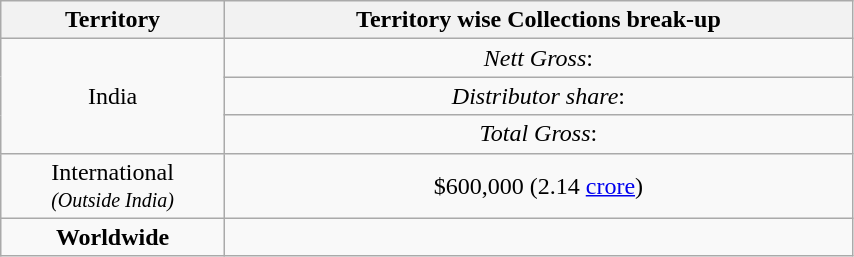<table class="wikitable"  style="float:centre; width:45%; text-align:center;">
<tr>
<th>Territory</th>
<th>Territory wise Collections break-up</th>
</tr>
<tr>
<td rowspan="3">India</td>
<td><em>Nett Gross</em>:<br></td>
</tr>
<tr>
<td><em>Distributor share</em>:<br></td>
</tr>
<tr>
<td><em>Total Gross</em>:<br></td>
</tr>
<tr>
<td>International<br> <small><em>(Outside India)</em></small></td>
<td>$600,000 (2.14 <a href='#'>crore</a>)</td>
</tr>
<tr>
<td><strong>Worldwide</strong></td>
<td></td>
</tr>
</table>
